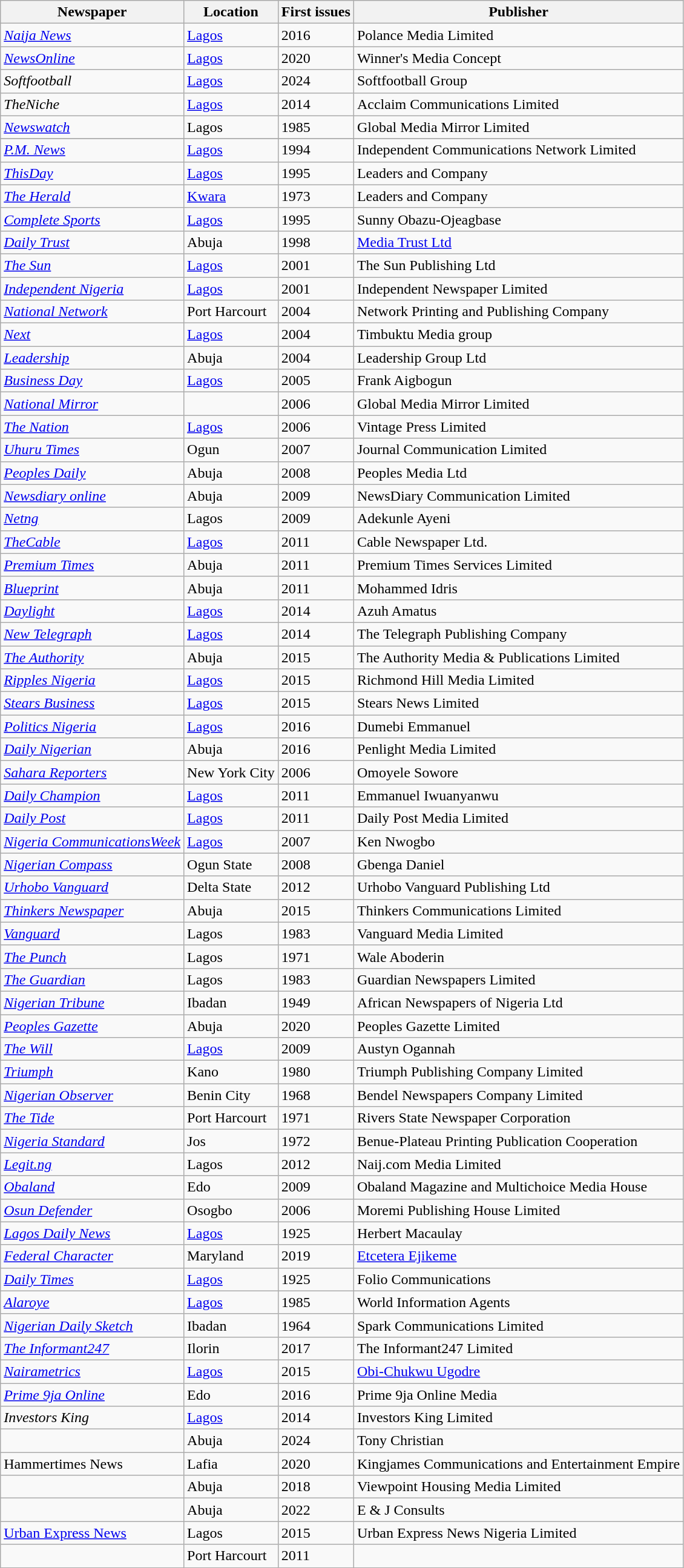<table class="wikitable sortable">
<tr>
<th>Newspaper</th>
<th>Location</th>
<th>First issues</th>
<th>Publisher</th>
</tr>
<tr>
<td><em><a href='#'>Naija News</a></em></td>
<td><a href='#'>Lagos</a></td>
<td>2016</td>
<td>Polance Media Limited</td>
</tr>
<tr>
<td><em><a href='#'>NewsOnline</a></em></td>
<td><a href='#'>Lagos</a></td>
<td>2020</td>
<td>Winner's Media Concept</td>
</tr>
<tr>
<td><em>Softfootball</em></td>
<td><a href='#'>Lagos</a></td>
<td>2024</td>
<td>Softfootball Group</td>
</tr>
<tr>
<td><em>TheNiche</em></td>
<td><a href='#'>Lagos</a></td>
<td>2014</td>
<td>Acclaim Communications Limited</td>
</tr>
<tr>
<td><em><a href='#'>Newswatch</a></em></td>
<td>Lagos</td>
<td>1985</td>
<td>Global Media Mirror Limited</td>
</tr>
<tr>
</tr>
<tr>
<td><em><a href='#'>P.M. News</a></em></td>
<td><a href='#'>Lagos</a></td>
<td>1994</td>
<td>Independent Communications Network Limited</td>
</tr>
<tr>
<td><em><a href='#'>ThisDay</a></em></td>
<td><a href='#'>Lagos</a></td>
<td>1995</td>
<td>Leaders and Company</td>
</tr>
<tr>
<td><em><a href='#'>The Herald</a></em></td>
<td><a href='#'>Kwara</a></td>
<td>1973</td>
<td>Leaders and Company</td>
</tr>
<tr>
<td><em><a href='#'>Complete Sports</a></em></td>
<td><a href='#'>Lagos</a></td>
<td>1995</td>
<td>Sunny Obazu-Ojeagbase</td>
</tr>
<tr>
<td><em><a href='#'>Daily Trust</a></em></td>
<td>Abuja</td>
<td>1998</td>
<td><a href='#'>Media Trust Ltd</a></td>
</tr>
<tr>
<td><em><a href='#'>The Sun</a></em></td>
<td><a href='#'>Lagos</a></td>
<td>2001</td>
<td>The Sun Publishing Ltd</td>
</tr>
<tr>
<td><em><a href='#'>Independent Nigeria</a></em></td>
<td><a href='#'>Lagos</a></td>
<td>2001</td>
<td>Independent Newspaper Limited</td>
</tr>
<tr>
<td><em><a href='#'>National Network</a></em></td>
<td>Port Harcourt</td>
<td>2004</td>
<td>Network Printing and Publishing Company</td>
</tr>
<tr>
<td><em><a href='#'>Next</a></em></td>
<td><a href='#'>Lagos</a></td>
<td>2004</td>
<td>Timbuktu Media group</td>
</tr>
<tr>
<td><em><a href='#'>Leadership</a></em></td>
<td>Abuja</td>
<td>2004</td>
<td>Leadership Group Ltd</td>
</tr>
<tr>
<td><em><a href='#'>Business Day</a></em></td>
<td><a href='#'>Lagos</a></td>
<td>2005</td>
<td>Frank Aigbogun</td>
</tr>
<tr>
<td><em><a href='#'>National Mirror</a></em></td>
<td></td>
<td>2006</td>
<td>Global Media Mirror Limited</td>
</tr>
<tr>
<td><em><a href='#'>The Nation</a></em></td>
<td><a href='#'>Lagos</a></td>
<td>2006</td>
<td>Vintage Press Limited</td>
</tr>
<tr>
<td><em><a href='#'>Uhuru Times</a></em></td>
<td>Ogun</td>
<td>2007</td>
<td>Journal Communication Limited</td>
</tr>
<tr>
<td><em><a href='#'>Peoples Daily</a></em></td>
<td>Abuja</td>
<td>2008</td>
<td>Peoples Media Ltd</td>
</tr>
<tr>
<td><em><a href='#'>Newsdiary online</a></em></td>
<td>Abuja</td>
<td>2009</td>
<td>NewsDiary Communication Limited</td>
</tr>
<tr>
<td><em><a href='#'>Netng</a></em></td>
<td>Lagos</td>
<td>2009</td>
<td>Adekunle Ayeni</td>
</tr>
<tr>
<td><em><a href='#'>TheCable</a></em></td>
<td><a href='#'>Lagos</a></td>
<td>2011</td>
<td>Cable Newspaper Ltd.</td>
</tr>
<tr>
<td><em><a href='#'>Premium Times</a></em></td>
<td>Abuja</td>
<td>2011</td>
<td>Premium Times Services Limited</td>
</tr>
<tr>
<td><em><a href='#'>Blueprint</a></em></td>
<td>Abuja</td>
<td>2011</td>
<td>Mohammed Idris</td>
</tr>
<tr>
<td><em><a href='#'>Daylight</a></em></td>
<td><a href='#'>Lagos</a></td>
<td>2014</td>
<td>Azuh Amatus</td>
</tr>
<tr>
<td><em><a href='#'>New Telegraph</a></em></td>
<td><a href='#'>Lagos</a></td>
<td>2014</td>
<td>The Telegraph Publishing Company</td>
</tr>
<tr>
<td><em><a href='#'>The Authority</a></em></td>
<td>Abuja</td>
<td>2015</td>
<td>The Authority Media & Publications Limited</td>
</tr>
<tr>
<td><em><a href='#'>Ripples Nigeria</a></em></td>
<td><a href='#'>Lagos</a></td>
<td>2015</td>
<td>Richmond Hill Media Limited</td>
</tr>
<tr>
<td><em><a href='#'>Stears Business</a></em></td>
<td><a href='#'>Lagos</a></td>
<td>2015</td>
<td>Stears News Limited</td>
</tr>
<tr>
<td><em><a href='#'>Politics Nigeria</a></em></td>
<td><a href='#'>Lagos</a></td>
<td>2016</td>
<td>Dumebi Emmanuel</td>
</tr>
<tr>
<td><em><a href='#'>Daily Nigerian</a></em></td>
<td>Abuja</td>
<td>2016</td>
<td>Penlight Media Limited</td>
</tr>
<tr>
<td><em><a href='#'>Sahara Reporters</a></em></td>
<td>New York City</td>
<td>2006</td>
<td>Omoyele Sowore</td>
</tr>
<tr>
<td><em><a href='#'>Daily Champion</a></em></td>
<td><a href='#'>Lagos</a></td>
<td>2011</td>
<td>Emmanuel Iwuanyanwu</td>
</tr>
<tr>
<td><em><a href='#'>Daily Post</a></em></td>
<td><a href='#'>Lagos</a></td>
<td>2011</td>
<td>Daily Post Media Limited</td>
</tr>
<tr>
<td><em><a href='#'>Nigeria CommunicationsWeek</a></em></td>
<td><a href='#'>Lagos</a></td>
<td>2007</td>
<td>Ken Nwogbo</td>
</tr>
<tr>
<td><em><a href='#'>Nigerian Compass</a></em></td>
<td>Ogun State</td>
<td>2008</td>
<td>Gbenga Daniel</td>
</tr>
<tr>
<td><em><a href='#'>Urhobo Vanguard</a></em></td>
<td>Delta State</td>
<td>2012</td>
<td>Urhobo Vanguard Publishing Ltd</td>
</tr>
<tr>
<td><em><a href='#'>Thinkers Newspaper</a></em></td>
<td>Abuja</td>
<td>2015</td>
<td>Thinkers Communications Limited</td>
</tr>
<tr>
<td><em><a href='#'>Vanguard</a></em></td>
<td>Lagos</td>
<td>1983</td>
<td>Vanguard Media Limited</td>
</tr>
<tr>
<td><em><a href='#'>The Punch</a></em></td>
<td>Lagos</td>
<td>1971</td>
<td>Wale Aboderin</td>
</tr>
<tr>
<td><em><a href='#'>The Guardian</a></em></td>
<td>Lagos</td>
<td>1983</td>
<td>Guardian Newspapers Limited</td>
</tr>
<tr>
<td><em><a href='#'>Nigerian Tribune</a></em></td>
<td>Ibadan</td>
<td>1949</td>
<td>African Newspapers of Nigeria Ltd</td>
</tr>
<tr>
<td><em><a href='#'>Peoples Gazette</a></em></td>
<td>Abuja</td>
<td>2020</td>
<td>Peoples Gazette Limited</td>
</tr>
<tr>
<td><em><a href='#'>The Will</a></em></td>
<td><a href='#'>Lagos</a></td>
<td>2009</td>
<td>Austyn Ogannah</td>
</tr>
<tr>
<td><em><a href='#'>Triumph</a></em></td>
<td>Kano</td>
<td>1980</td>
<td>Triumph Publishing Company Limited</td>
</tr>
<tr>
<td><em><a href='#'>Nigerian Observer</a></em></td>
<td>Benin City</td>
<td>1968</td>
<td>Bendel Newspapers Company Limited</td>
</tr>
<tr>
<td><em><a href='#'>The Tide</a></em></td>
<td>Port Harcourt</td>
<td>1971</td>
<td>Rivers State Newspaper Corporation</td>
</tr>
<tr>
<td><em><a href='#'>Nigeria Standard</a></em></td>
<td>Jos</td>
<td>1972</td>
<td>Benue-Plateau Printing Publication Cooperation</td>
</tr>
<tr>
<td><em><a href='#'>Legit.ng</a></em></td>
<td>Lagos</td>
<td>2012</td>
<td>Naij.com Media Limited</td>
</tr>
<tr>
<td><em><a href='#'>Obaland</a></em></td>
<td>Edo</td>
<td>2009</td>
<td>Obaland Magazine and Multichoice Media House</td>
</tr>
<tr>
<td><em><a href='#'>Osun Defender</a></em></td>
<td>Osogbo</td>
<td>2006</td>
<td>Moremi Publishing House Limited</td>
</tr>
<tr>
<td><em><a href='#'>Lagos Daily News</a></em></td>
<td><a href='#'>Lagos</a></td>
<td>1925</td>
<td>Herbert Macaulay</td>
</tr>
<tr>
<td><em><a href='#'>Federal Character</a></em></td>
<td>Maryland</td>
<td>2019</td>
<td><a href='#'>Etcetera Ejikeme</a></td>
</tr>
<tr>
<td><em><a href='#'>Daily Times</a></em></td>
<td><a href='#'>Lagos</a></td>
<td>1925</td>
<td>Folio Communications</td>
</tr>
<tr>
<td><em><a href='#'>Alaroye</a></em></td>
<td><a href='#'>Lagos</a></td>
<td>1985</td>
<td>World Information Agents</td>
</tr>
<tr>
<td><em><a href='#'>Nigerian Daily Sketch</a></em></td>
<td>Ibadan</td>
<td>1964</td>
<td>Spark Communications Limited</td>
</tr>
<tr>
<td><em><a href='#'>The Informant247</a></em></td>
<td>Ilorin</td>
<td>2017</td>
<td>The Informant247 Limited</td>
</tr>
<tr>
<td><em><a href='#'>Nairametrics</a></em></td>
<td><a href='#'>Lagos</a></td>
<td>2015</td>
<td><a href='#'>Obi-Chukwu Ugodre</a></td>
</tr>
<tr>
<td><em><a href='#'>Prime 9ja Online</a></em></td>
<td>Edo</td>
<td>2016</td>
<td>Prime 9ja Online Media</td>
</tr>
<tr>
<td><em>Investors King</em></td>
<td><a href='#'>Lagos</a></td>
<td>2014</td>
<td>Investors King Limited</td>
</tr>
<tr>
<td></td>
<td>Abuja</td>
<td>2024</td>
<td>Tony Christian</td>
</tr>
<tr>
<td>Hammertimes News</td>
<td>Lafia</td>
<td>2020</td>
<td>Kingjames Communications and Entertainment Empire</td>
</tr>
<tr>
<td></td>
<td>Abuja</td>
<td>2018</td>
<td>Viewpoint Housing Media Limited</td>
</tr>
<tr>
<td></td>
<td>Abuja</td>
<td>2022</td>
<td>E & J Consults</td>
</tr>
<tr>
<td><a href='#'>Urban Express News</a></td>
<td>Lagos</td>
<td>2015</td>
<td>Urban Express News Nigeria Limited</td>
</tr>
<tr>
<td></td>
<td>Port Harcourt</td>
<td>2011</td>
<td></td>
</tr>
</table>
